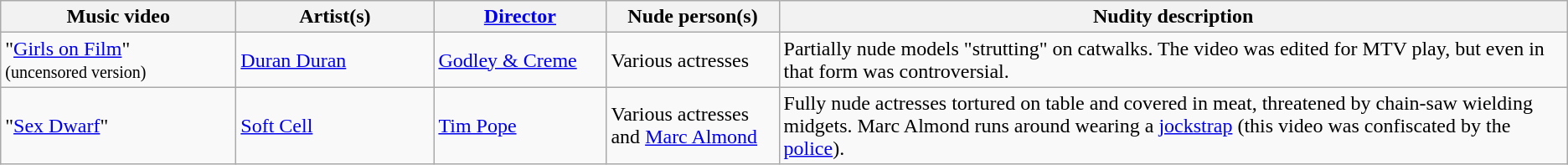<table class="wikitable">
<tr ">
<th style="width:180px;">Music video</th>
<th style="width:150px;">Artist(s)</th>
<th style="width:130px;"><a href='#'>Director</a></th>
<th style="width:130px;">Nude person(s)</th>
<th style=white-space:nowrap>Nudity description</th>
</tr>
<tr>
<td>"<a href='#'>Girls on Film</a>"<br><small>(uncensored version)</small></td>
<td><a href='#'>Duran Duran</a></td>
<td><a href='#'>Godley & Creme</a></td>
<td>Various actresses</td>
<td>Partially nude models "strutting" on catwalks. The video was edited for MTV play, but even in that form was controversial.</td>
</tr>
<tr>
<td>"<a href='#'>Sex Dwarf</a>"</td>
<td><a href='#'>Soft Cell</a></td>
<td><a href='#'>Tim Pope</a></td>
<td>Various actresses and <a href='#'>Marc Almond</a></td>
<td>Fully nude actresses tortured on table and covered in meat, threatened by chain-saw wielding midgets. Marc Almond runs around wearing a <a href='#'>jockstrap</a> (this video was confiscated by the <a href='#'>police</a>).</td>
</tr>
</table>
